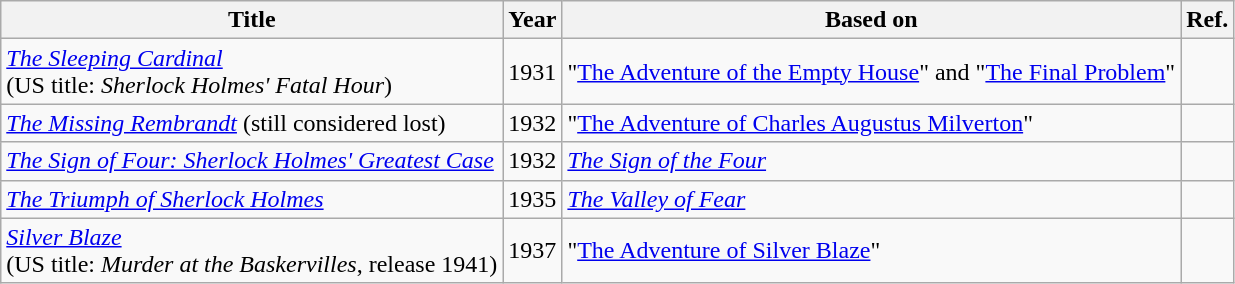<table class=wikitable>
<tr>
<th>Title</th>
<th>Year</th>
<th>Based on</th>
<th>Ref.</th>
</tr>
<tr>
<td><em><a href='#'>The Sleeping Cardinal</a></em> <br> (US title: <em>Sherlock Holmes' Fatal Hour</em>)</td>
<td>1931</td>
<td>"<a href='#'>The Adventure of the Empty House</a>" and "<a href='#'>The Final Problem</a>"</td>
<td></td>
</tr>
<tr>
<td><em><a href='#'>The Missing Rembrandt</a></em> (still considered lost)</td>
<td>1932</td>
<td>"<a href='#'>The Adventure of Charles Augustus Milverton</a>"</td>
<td></td>
</tr>
<tr>
<td><em><a href='#'>The Sign of Four: Sherlock Holmes' Greatest Case</a></em></td>
<td>1932</td>
<td><em><a href='#'>The Sign of the Four</a></em></td>
<td></td>
</tr>
<tr>
<td><em><a href='#'>The Triumph of Sherlock Holmes</a></em></td>
<td>1935</td>
<td><em><a href='#'>The Valley of Fear</a></em></td>
<td></td>
</tr>
<tr>
<td><em><a href='#'>Silver Blaze</a></em> <br> (US title: <em>Murder at the Baskervilles</em>, release 1941)</td>
<td>1937</td>
<td>"<a href='#'>The Adventure of Silver Blaze</a>"</td>
<td></td>
</tr>
</table>
